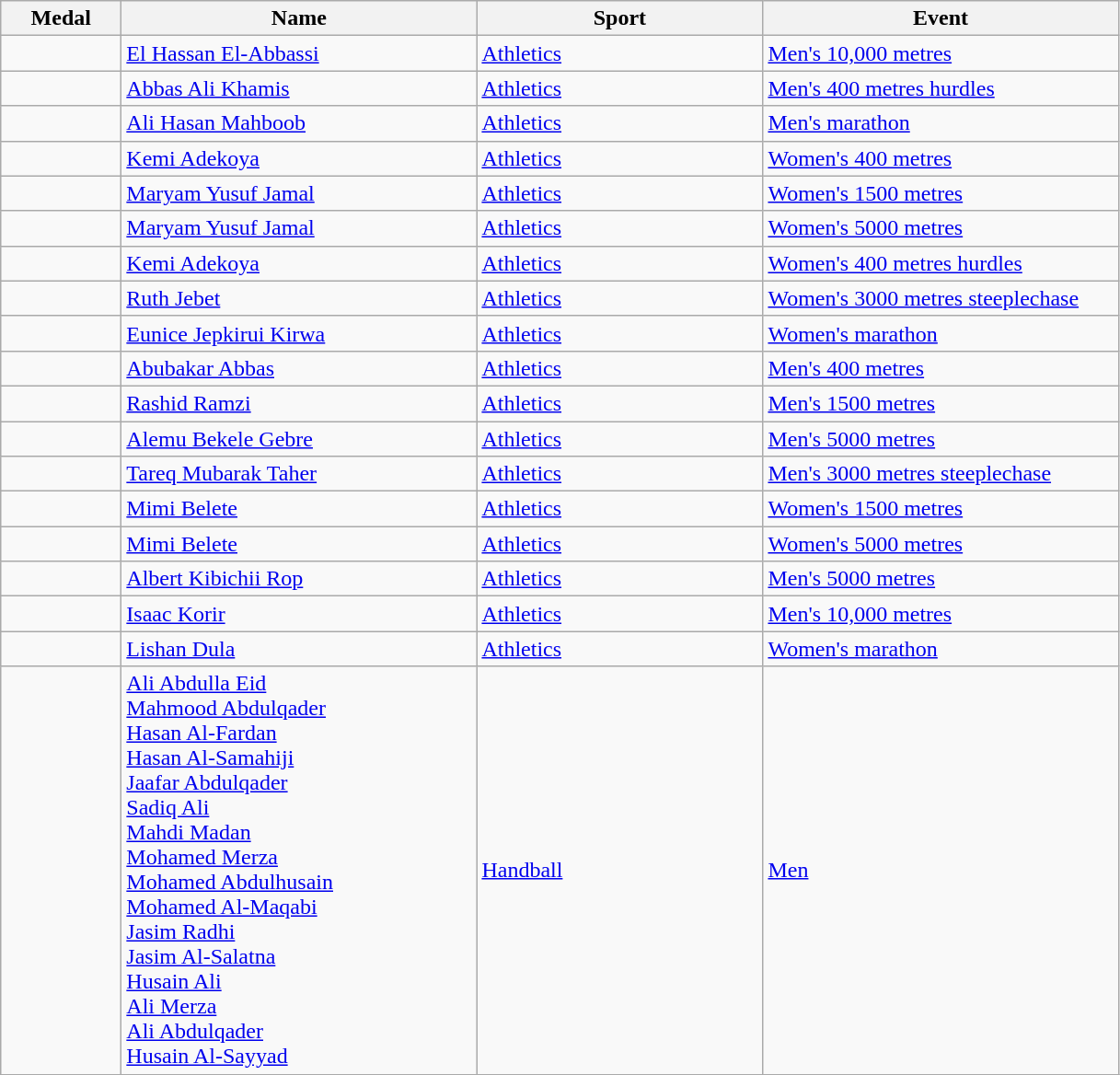<table class="wikitable sortable" style="font-size:100%">
<tr>
<th width="80">Medal</th>
<th width="250">Name</th>
<th width="200">Sport</th>
<th width="250">Event</th>
</tr>
<tr>
<td></td>
<td><a href='#'>El Hassan El-Abbassi</a></td>
<td><a href='#'>Athletics</a></td>
<td><a href='#'>Men's 10,000 metres</a></td>
</tr>
<tr>
<td></td>
<td><a href='#'>Abbas Ali Khamis</a></td>
<td><a href='#'>Athletics</a></td>
<td><a href='#'>Men's 400 metres hurdles</a></td>
</tr>
<tr>
<td></td>
<td><a href='#'>Ali Hasan Mahboob</a></td>
<td><a href='#'>Athletics</a></td>
<td><a href='#'>Men's marathon</a></td>
</tr>
<tr>
<td></td>
<td><a href='#'>Kemi Adekoya</a></td>
<td><a href='#'>Athletics</a></td>
<td><a href='#'>Women's 400 metres</a></td>
</tr>
<tr>
<td></td>
<td><a href='#'>Maryam Yusuf Jamal</a></td>
<td><a href='#'>Athletics</a></td>
<td><a href='#'>Women's 1500 metres</a></td>
</tr>
<tr>
<td></td>
<td><a href='#'>Maryam Yusuf Jamal</a></td>
<td><a href='#'>Athletics</a></td>
<td><a href='#'>Women's 5000 metres</a></td>
</tr>
<tr>
<td></td>
<td><a href='#'>Kemi Adekoya</a></td>
<td><a href='#'>Athletics</a></td>
<td><a href='#'>Women's 400 metres hurdles</a></td>
</tr>
<tr>
<td></td>
<td><a href='#'>Ruth Jebet</a></td>
<td><a href='#'>Athletics</a></td>
<td><a href='#'>Women's 3000 metres steeplechase</a></td>
</tr>
<tr>
<td></td>
<td><a href='#'>Eunice Jepkirui Kirwa</a></td>
<td><a href='#'>Athletics</a></td>
<td><a href='#'>Women's marathon</a></td>
</tr>
<tr>
<td></td>
<td><a href='#'>Abubakar Abbas</a></td>
<td><a href='#'>Athletics</a></td>
<td><a href='#'>Men's 400 metres</a></td>
</tr>
<tr>
<td></td>
<td><a href='#'>Rashid Ramzi</a></td>
<td><a href='#'>Athletics</a></td>
<td><a href='#'>Men's 1500 metres</a></td>
</tr>
<tr>
<td></td>
<td><a href='#'>Alemu Bekele Gebre</a></td>
<td><a href='#'>Athletics</a></td>
<td><a href='#'>Men's 5000 metres</a></td>
</tr>
<tr>
<td></td>
<td><a href='#'>Tareq Mubarak Taher</a></td>
<td><a href='#'>Athletics</a></td>
<td><a href='#'>Men's 3000 metres steeplechase</a></td>
</tr>
<tr>
<td></td>
<td><a href='#'>Mimi Belete</a></td>
<td><a href='#'>Athletics</a></td>
<td><a href='#'>Women's 1500 metres</a></td>
</tr>
<tr>
<td></td>
<td><a href='#'>Mimi Belete</a></td>
<td><a href='#'>Athletics</a></td>
<td><a href='#'>Women's 5000 metres</a></td>
</tr>
<tr>
<td></td>
<td><a href='#'>Albert Kibichii Rop</a></td>
<td><a href='#'>Athletics</a></td>
<td><a href='#'>Men's 5000 metres</a></td>
</tr>
<tr>
<td></td>
<td><a href='#'>Isaac Korir</a></td>
<td><a href='#'>Athletics</a></td>
<td><a href='#'>Men's 10,000 metres</a></td>
</tr>
<tr>
<td></td>
<td><a href='#'>Lishan Dula</a></td>
<td><a href='#'>Athletics</a></td>
<td><a href='#'>Women's marathon</a></td>
</tr>
<tr>
<td></td>
<td><a href='#'>Ali Abdulla Eid</a><br><a href='#'>Mahmood Abdulqader</a><br><a href='#'>Hasan Al-Fardan</a><br><a href='#'>Hasan Al-Samahiji</a><br><a href='#'>Jaafar Abdulqader</a><br><a href='#'>Sadiq Ali</a><br><a href='#'>Mahdi Madan</a><br><a href='#'>Mohamed Merza</a><br><a href='#'>Mohamed Abdulhusain</a><br><a href='#'>Mohamed Al-Maqabi</a><br><a href='#'>Jasim Radhi</a><br><a href='#'>Jasim Al-Salatna</a><br><a href='#'>Husain Ali</a><br><a href='#'>Ali Merza</a><br><a href='#'>Ali Abdulqader</a><br><a href='#'>Husain Al-Sayyad</a></td>
<td><a href='#'>Handball</a></td>
<td><a href='#'>Men</a></td>
</tr>
<tr>
</tr>
</table>
